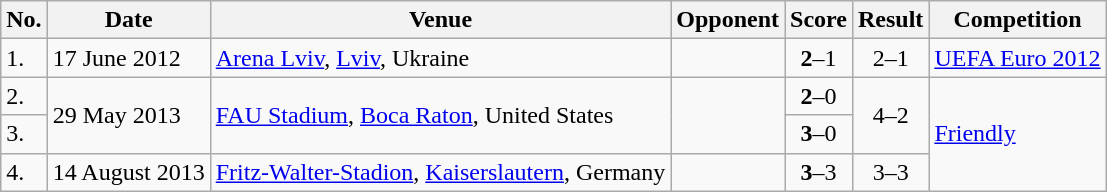<table class="wikitable">
<tr>
<th>No.</th>
<th>Date</th>
<th>Venue</th>
<th>Opponent</th>
<th>Score</th>
<th>Result</th>
<th>Competition</th>
</tr>
<tr>
<td>1.</td>
<td>17 June 2012</td>
<td><a href='#'>Arena Lviv</a>, <a href='#'>Lviv</a>, Ukraine</td>
<td></td>
<td align="center"><strong>2</strong>–1</td>
<td align="center">2–1</td>
<td><a href='#'>UEFA Euro 2012</a></td>
</tr>
<tr>
<td>2.</td>
<td rowspan="2">29 May 2013</td>
<td rowspan="2"><a href='#'>FAU Stadium</a>, <a href='#'>Boca Raton</a>, United States</td>
<td rowspan="2"></td>
<td align="center"><strong>2</strong>–0</td>
<td align="center" rowspan="2">4–2</td>
<td rowspan="3"><a href='#'>Friendly</a></td>
</tr>
<tr>
<td>3.</td>
<td align="center"><strong>3</strong>–0</td>
</tr>
<tr>
<td>4.</td>
<td>14 August 2013</td>
<td><a href='#'>Fritz-Walter-Stadion</a>, <a href='#'>Kaiserslautern</a>, Germany</td>
<td></td>
<td align="center"><strong>3</strong>–3</td>
<td align="center">3–3</td>
</tr>
</table>
